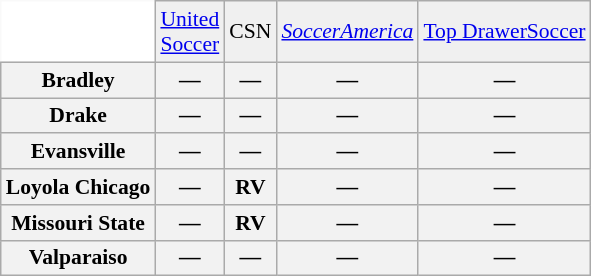<table class="wikitable" style="white-space:nowrap; font-size:90%;">
<tr>
<td style="background:white; border-top-style:hidden; border-left-style:hidden;"></td>
<td align="center" style="background:#f0f0f0;"><a href='#'>United<br>Soccer</a></td>
<td align="center" style="background:#f0f0f0;">CSN</td>
<td align="center" style="background:#f0f0f0;"><em><a href='#'>SoccerAmerica</a></em></td>
<td align="center" style="background:#f0f0f0;"><a href='#'>Top DrawerSoccer</a></td>
</tr>
<tr style="text-align:center;">
<th style=>Bradley</th>
<th>—</th>
<th>—</th>
<th>—</th>
<th>—</th>
</tr>
<tr style="text-align:center;">
<th style=>Drake</th>
<th>—</th>
<th>—</th>
<th>—</th>
<th>—</th>
</tr>
<tr style="text-align:center;">
<th style=>Evansville</th>
<th>—</th>
<th>—</th>
<th>—</th>
<th>—</th>
</tr>
<tr style="text-align:center;">
<th style=>Loyola Chicago</th>
<th>—</th>
<th>RV</th>
<th>—</th>
<th>—</th>
</tr>
<tr style="text-align:center;">
<th style=>Missouri State</th>
<th>—</th>
<th>RV</th>
<th>—</th>
<th>—</th>
</tr>
<tr style="text-align:center;">
<th style=>Valparaiso</th>
<th>—</th>
<th>—</th>
<th>—</th>
<th>—</th>
</tr>
</table>
